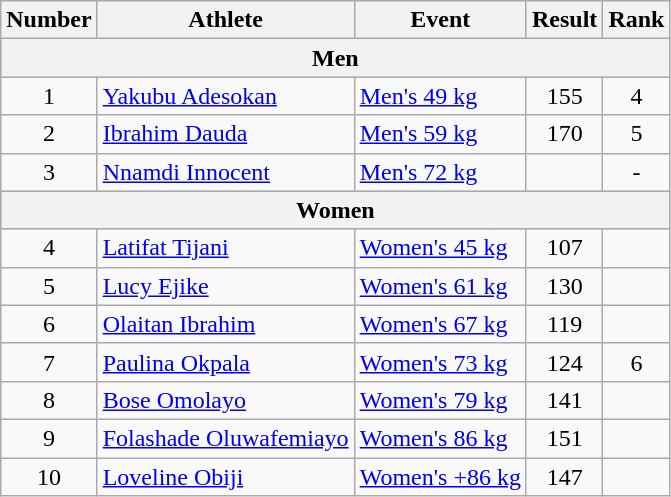<table class="wikitable" style="font-size:100%">
<tr>
<th>Number</th>
<th>Athlete</th>
<th>Event</th>
<th>Result</th>
<th>Rank</th>
</tr>
<tr style="background:#9acdff;">
<th colspan=5>Men</th>
</tr>
<tr>
<td align=center>1</td>
<td><a href='#'>Yakubu Adesokan</a></td>
<td><a href='#'>Men's 49 kg</a></td>
<td align=center>155</td>
<td align=center>4</td>
</tr>
<tr>
<td align=center>2</td>
<td><a href='#'>Ibrahim Dauda</a></td>
<td><a href='#'>Men's 59 kg</a></td>
<td align=center>170</td>
<td align=center>5</td>
</tr>
<tr>
<td align=center>3</td>
<td><a href='#'>Nnamdi Innocent</a></td>
<td><a href='#'>Men's 72 kg</a></td>
<td align=center><strong></strong></td>
<td align=center>-</td>
</tr>
<tr style="background:#9acdff;">
<th colspan=5>Women</th>
</tr>
<tr>
<td align=center>4</td>
<td><a href='#'>Latifat Tijani</a></td>
<td><a href='#'>Women's 45 kg</a></td>
<td align=center>107</td>
<td align=center></td>
</tr>
<tr>
<td align=center>5</td>
<td><a href='#'>Lucy Ejike</a></td>
<td><a href='#'>Women's 61 kg</a></td>
<td align=center>130</td>
<td align=center></td>
</tr>
<tr>
<td align=center>6</td>
<td><a href='#'>Olaitan Ibrahim</a></td>
<td><a href='#'>Women's 67 kg</a></td>
<td align=center>119</td>
<td align=center></td>
</tr>
<tr>
<td align=center>7</td>
<td><a href='#'>Paulina Okpala</a></td>
<td><a href='#'>Women's 73 kg</a></td>
<td align=center>124</td>
<td align=center>6</td>
</tr>
<tr>
<td align=center>8</td>
<td><a href='#'>Bose Omolayo</a></td>
<td><a href='#'>Women's 79 kg</a></td>
<td align=center>141</td>
<td align=center></td>
</tr>
<tr>
<td align=center>9</td>
<td><a href='#'>Folashade Oluwafemiayo</a></td>
<td><a href='#'>Women's 86 kg</a></td>
<td align=center>151</td>
<td align=center></td>
</tr>
<tr>
<td align=center>10</td>
<td><a href='#'>Loveline Obiji</a></td>
<td><a href='#'>Women's +86 kg</a></td>
<td align=center>147</td>
<td align=center></td>
</tr>
</table>
